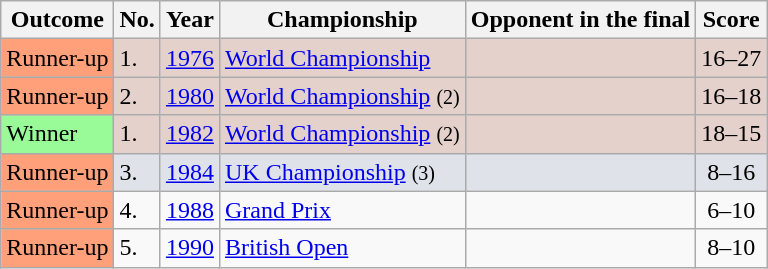<table class="wikitable sortable">
<tr>
<th Scope="col">Outcome</th>
<th Scope="col">No.</th>
<th Scope="col">Year</th>
<th Scope="col">Championship</th>
<th Scope="col">Opponent in the final</th>
<th Scope="col">Score</th>
</tr>
<tr bgcolor="#e5d1cb">
<td style="background:#ffa07a;">Runner-up</td>
<td>1.</td>
<td><a href='#'>1976</a></td>
<td><a href='#'>World Championship</a></td>
<td data-sort-value="Reardon, Ray"></td>
<td align="center">16–27</td>
</tr>
<tr bgcolor="#e5d1cb">
<td style="background:#ffa07a;">Runner-up</td>
<td>2.</td>
<td><a href='#'>1980</a></td>
<td><a href='#'>World Championship</a> <small>(2)</small></td>
<td data-sort-value="Thorburn, Cliff"></td>
<td align="center">16–18</td>
</tr>
<tr bgcolor="#e5d1cb">
<td style="background:#98FB98">Winner</td>
<td>1.</td>
<td><a href='#'>1982</a></td>
<td><a href='#'>World Championship</a> <small>(2)</small></td>
<td data-sort-value="Reardon, Ray"></td>
<td align="center">18–15</td>
</tr>
<tr bgcolor="dfe2e9">
<td style="background:#ffa07a;">Runner-up</td>
<td>3.</td>
<td><a href='#'>1984</a></td>
<td><a href='#'>UK Championship</a> <small>(3)</small></td>
<td data-sort-value="Davis, Steve"></td>
<td align="center">8–16</td>
</tr>
<tr>
<td style="background:#ffa07a;">Runner-up</td>
<td>4.</td>
<td><a href='#'>1988</a></td>
<td><a href='#'>Grand Prix</a></td>
<td data-sort-value="Davis, Steve"></td>
<td align="center">6–10</td>
</tr>
<tr>
<td style="background:#ffa07a;">Runner-up</td>
<td>5.</td>
<td><a href='#'>1990</a></td>
<td><a href='#'>British Open</a></td>
<td data-sort-value="Chaperon, Bob"></td>
<td align="center">8–10</td>
</tr>
</table>
